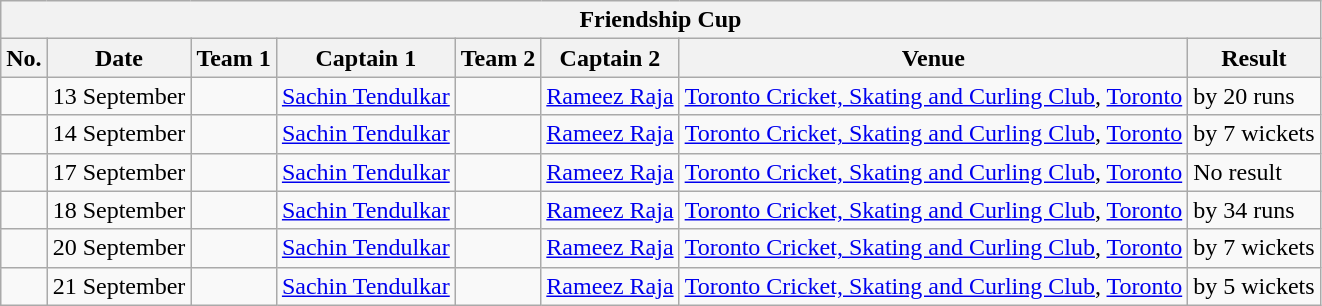<table class="wikitable">
<tr>
<th colspan="9">Friendship Cup</th>
</tr>
<tr>
<th>No.</th>
<th>Date</th>
<th>Team 1</th>
<th>Captain 1</th>
<th>Team 2</th>
<th>Captain 2</th>
<th>Venue</th>
<th>Result</th>
</tr>
<tr>
<td></td>
<td>13 September</td>
<td></td>
<td><a href='#'>Sachin Tendulkar</a></td>
<td></td>
<td><a href='#'>Rameez Raja</a></td>
<td><a href='#'>Toronto Cricket, Skating and Curling Club</a>, <a href='#'>Toronto</a></td>
<td> by 20 runs</td>
</tr>
<tr>
<td></td>
<td>14 September</td>
<td></td>
<td><a href='#'>Sachin Tendulkar</a></td>
<td></td>
<td><a href='#'>Rameez Raja</a></td>
<td><a href='#'>Toronto Cricket, Skating and Curling Club</a>, <a href='#'>Toronto</a></td>
<td> by 7 wickets</td>
</tr>
<tr>
<td></td>
<td>17 September</td>
<td></td>
<td><a href='#'>Sachin Tendulkar</a></td>
<td></td>
<td><a href='#'>Rameez Raja</a></td>
<td><a href='#'>Toronto Cricket, Skating and Curling Club</a>, <a href='#'>Toronto</a></td>
<td>No result</td>
</tr>
<tr>
<td></td>
<td>18 September</td>
<td></td>
<td><a href='#'>Sachin Tendulkar</a></td>
<td></td>
<td><a href='#'>Rameez Raja</a></td>
<td><a href='#'>Toronto Cricket, Skating and Curling Club</a>, <a href='#'>Toronto</a></td>
<td> by 34 runs</td>
</tr>
<tr>
<td></td>
<td>20 September</td>
<td></td>
<td><a href='#'>Sachin Tendulkar</a></td>
<td></td>
<td><a href='#'>Rameez Raja</a></td>
<td><a href='#'>Toronto Cricket, Skating and Curling Club</a>, <a href='#'>Toronto</a></td>
<td> by 7 wickets</td>
</tr>
<tr>
<td></td>
<td>21 September</td>
<td></td>
<td><a href='#'>Sachin Tendulkar</a></td>
<td></td>
<td><a href='#'>Rameez Raja</a></td>
<td><a href='#'>Toronto Cricket, Skating and Curling Club</a>, <a href='#'>Toronto</a></td>
<td> by 5 wickets</td>
</tr>
</table>
